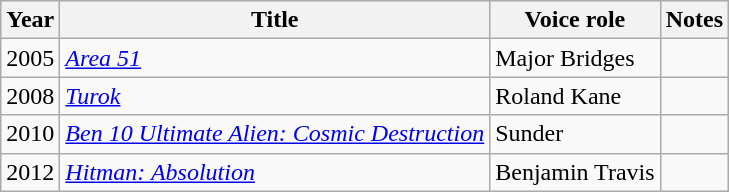<table class="wikitable sortable">
<tr>
<th>Year</th>
<th>Title</th>
<th>Voice role</th>
<th class="unsortable">Notes</th>
</tr>
<tr>
<td>2005</td>
<td><em><a href='#'>Area 51</a></em></td>
<td>Major Bridges</td>
<td></td>
</tr>
<tr>
<td>2008</td>
<td><em><a href='#'>Turok</a></em></td>
<td>Roland Kane</td>
<td></td>
</tr>
<tr>
<td>2010</td>
<td><em><a href='#'>Ben 10 Ultimate Alien: Cosmic Destruction</a></em></td>
<td>Sunder</td>
<td></td>
</tr>
<tr>
<td>2012</td>
<td><em><a href='#'>Hitman: Absolution</a></em></td>
<td>Benjamin Travis</td>
<td></td>
</tr>
</table>
